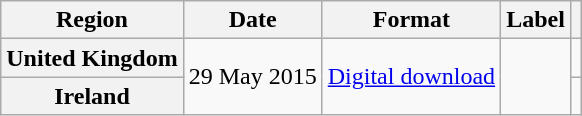<table class="wikitable plainrowheaders">
<tr>
<th scope="col">Region</th>
<th scope="col">Date</th>
<th scope="col">Format</th>
<th scope="col">Label</th>
<th scope="col"></th>
</tr>
<tr>
<th scope="row">United Kingdom</th>
<td rowspan="2">29 May 2015</td>
<td rowspan="2"><a href='#'>Digital download</a></td>
<td rowspan="2"></td>
<td align="center"></td>
</tr>
<tr>
<th scope="row">Ireland</th>
<td align="center"></td>
</tr>
</table>
